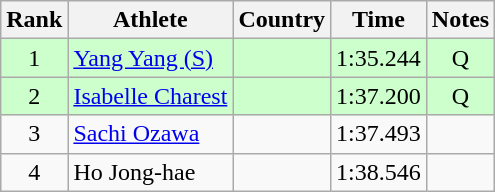<table class="wikitable" style="text-align:center">
<tr>
<th>Rank</th>
<th>Athlete</th>
<th>Country</th>
<th>Time</th>
<th>Notes</th>
</tr>
<tr bgcolor=ccffcc>
<td>1</td>
<td align=left><a href='#'>Yang Yang (S)</a></td>
<td align=left></td>
<td>1:35.244</td>
<td>Q</td>
</tr>
<tr bgcolor=ccffcc>
<td>2</td>
<td align=left><a href='#'>Isabelle Charest</a></td>
<td align=left></td>
<td>1:37.200</td>
<td>Q</td>
</tr>
<tr>
<td>3</td>
<td align=left><a href='#'>Sachi Ozawa</a></td>
<td align=left></td>
<td>1:37.493</td>
<td></td>
</tr>
<tr>
<td>4</td>
<td align=left>Ho Jong-hae</td>
<td align=left></td>
<td>1:38.546</td>
<td></td>
</tr>
</table>
